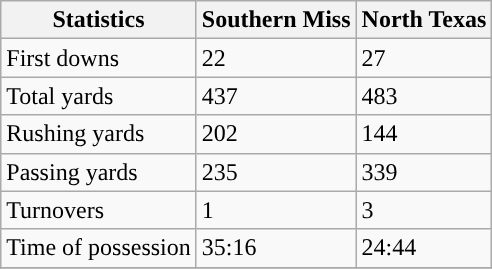<table class="wikitable">
<tr>
<th>Statistics</th>
<th>Southern Miss</th>
<th>North Texas</th>
</tr>
<tr>
<td>First downs</td>
<td>22</td>
<td>27</td>
</tr>
<tr>
<td>Total yards</td>
<td>437</td>
<td>483</td>
</tr>
<tr>
<td>Rushing yards</td>
<td>202</td>
<td>144</td>
</tr>
<tr>
<td>Passing yards</td>
<td>235</td>
<td>339</td>
</tr>
<tr>
<td>Turnovers</td>
<td>1</td>
<td>3</td>
</tr>
<tr>
<td>Time of possession</td>
<td>35:16</td>
<td>24:44</td>
</tr>
<tr>
</tr>
</table>
